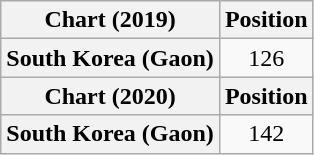<table class="wikitable plainrowheaders" style="text-align:center;">
<tr>
<th>Chart (2019)</th>
<th>Position</th>
</tr>
<tr>
<th scope="row">South Korea (Gaon)</th>
<td>126</td>
</tr>
<tr>
<th>Chart (2020)</th>
<th>Position</th>
</tr>
<tr>
<th scope="row">South Korea (Gaon)</th>
<td>142</td>
</tr>
</table>
